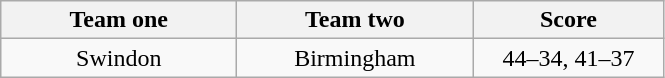<table class="wikitable" style="text-align: center">
<tr>
<th width=150>Team one</th>
<th width=150>Team two</th>
<th width=120>Score</th>
</tr>
<tr>
<td>Swindon</td>
<td>Birmingham</td>
<td>44–34, 41–37</td>
</tr>
</table>
